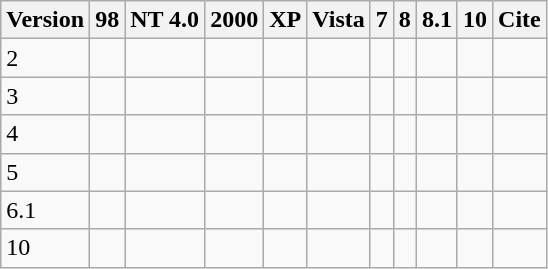<table class="wikitable">
<tr>
<th>Version</th>
<th>98</th>
<th>NT 4.0</th>
<th>2000</th>
<th>XP</th>
<th>Vista</th>
<th>7</th>
<th>8</th>
<th>8.1</th>
<th>10</th>
<th>Cite</th>
</tr>
<tr>
<td>2</td>
<td></td>
<td></td>
<td></td>
<td></td>
<td></td>
<td></td>
<td></td>
<td></td>
<td></td>
</tr>
<tr>
<td>3</td>
<td></td>
<td></td>
<td></td>
<td></td>
<td></td>
<td></td>
<td></td>
<td></td>
<td></td>
<td></td>
</tr>
<tr>
<td>4</td>
<td></td>
<td></td>
<td></td>
<td></td>
<td></td>
<td></td>
<td></td>
<td></td>
<td></td>
</tr>
<tr>
<td>5</td>
<td></td>
<td></td>
<td></td>
<td></td>
<td></td>
<td></td>
<td></td>
<td></td>
<td></td>
<td></td>
</tr>
<tr>
<td>6.1</td>
<td></td>
<td></td>
<td></td>
<td></td>
<td></td>
<td></td>
<td></td>
<td></td>
<td></td>
<td></td>
</tr>
<tr>
<td>10</td>
<td></td>
<td></td>
<td></td>
<td></td>
<td></td>
<td></td>
<td></td>
<td></td>
<td></td>
<td></td>
</tr>
</table>
